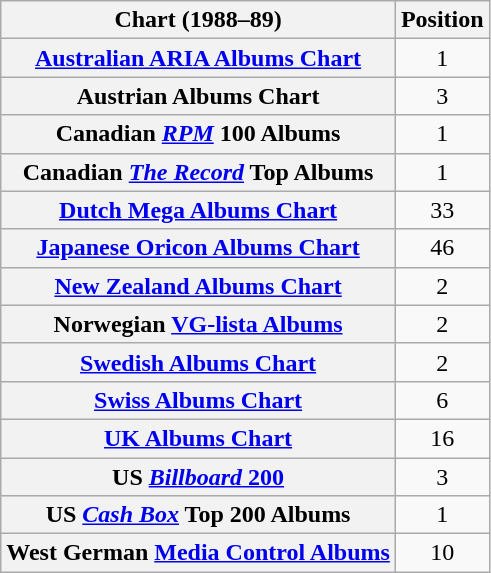<table class="wikitable sortable plainrowheaders" style="text-align:center;">
<tr>
<th scope="col">Chart (1988–89)</th>
<th scope="col">Position</th>
</tr>
<tr>
<th scope="row"><a href='#'>Australian ARIA Albums Chart</a></th>
<td>1</td>
</tr>
<tr>
<th scope="row">Austrian Albums Chart</th>
<td>3</td>
</tr>
<tr>
<th scope="row">Canadian <em><a href='#'>RPM</a></em> 100 Albums</th>
<td>1</td>
</tr>
<tr>
<th scope="row">Canadian <em><a href='#'>The Record</a></em> Top Albums</th>
<td>1</td>
</tr>
<tr>
<th scope="row"><a href='#'>Dutch Mega Albums Chart</a></th>
<td>33</td>
</tr>
<tr>
<th scope="row"><a href='#'>Japanese Oricon Albums Chart</a></th>
<td>46</td>
</tr>
<tr>
<th scope="row"><a href='#'>New Zealand Albums Chart</a></th>
<td>2</td>
</tr>
<tr>
<th scope="row">Norwegian <a href='#'>VG-lista Albums</a></th>
<td>2</td>
</tr>
<tr>
<th scope="row"><a href='#'>Swedish Albums Chart</a></th>
<td>2</td>
</tr>
<tr>
<th scope="row"><a href='#'>Swiss Albums Chart</a></th>
<td>6</td>
</tr>
<tr>
<th scope="row"><a href='#'>UK Albums Chart</a></th>
<td>16</td>
</tr>
<tr>
<th scope="row">US <a href='#'><em>Billboard</em> 200</a></th>
<td>3</td>
</tr>
<tr>
<th scope="row">US <em><a href='#'>Cash Box</a></em> Top 200 Albums</th>
<td>1</td>
</tr>
<tr>
<th scope="row">West German <a href='#'>Media Control Albums</a></th>
<td>10</td>
</tr>
</table>
